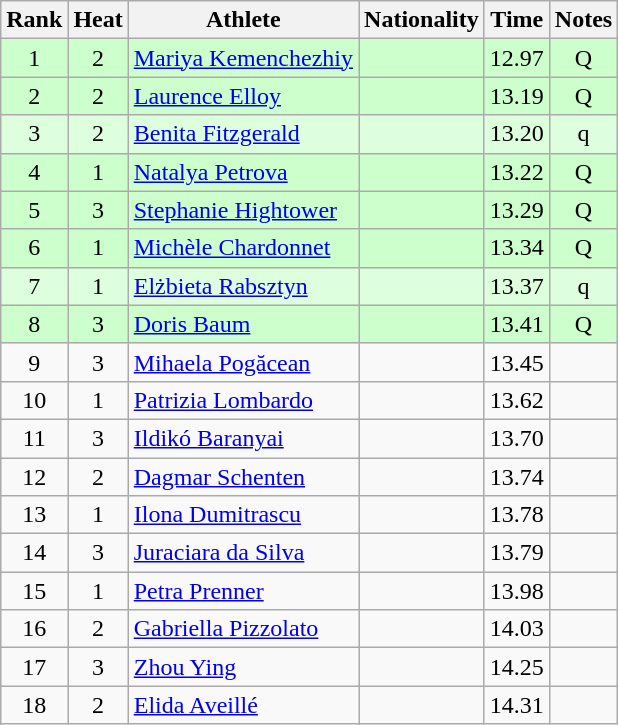<table class="wikitable sortable" style="text-align:center">
<tr>
<th>Rank</th>
<th>Heat</th>
<th>Athlete</th>
<th>Nationality</th>
<th>Time</th>
<th>Notes</th>
</tr>
<tr bgcolor=ccffcc>
<td>1</td>
<td>2</td>
<td align=left><a href='#'>Mariya Kemenchezhiy</a></td>
<td align=left></td>
<td>12.97</td>
<td>Q</td>
</tr>
<tr bgcolor=ccffcc>
<td>2</td>
<td>2</td>
<td align=left><a href='#'>Laurence Elloy</a></td>
<td align=left></td>
<td>13.19</td>
<td>Q</td>
</tr>
<tr bgcolor=ddffdd>
<td>3</td>
<td>2</td>
<td align=left><a href='#'>Benita Fitzgerald</a></td>
<td align=left></td>
<td>13.20</td>
<td>q</td>
</tr>
<tr bgcolor=ccffcc>
<td>4</td>
<td>1</td>
<td align=left><a href='#'>Natalya Petrova</a></td>
<td align=left></td>
<td>13.22</td>
<td>Q</td>
</tr>
<tr bgcolor=ccffcc>
<td>5</td>
<td>3</td>
<td align=left><a href='#'>Stephanie Hightower</a></td>
<td align=left></td>
<td>13.29</td>
<td>Q</td>
</tr>
<tr bgcolor=ccffcc>
<td>6</td>
<td>1</td>
<td align=left><a href='#'>Michèle Chardonnet</a></td>
<td align=left></td>
<td>13.34</td>
<td>Q</td>
</tr>
<tr bgcolor=ddffdd>
<td>7</td>
<td>1</td>
<td align=left><a href='#'>Elżbieta Rabsztyn</a></td>
<td align=left></td>
<td>13.37</td>
<td>q</td>
</tr>
<tr bgcolor=ccffcc>
<td>8</td>
<td>3</td>
<td align=left><a href='#'>Doris Baum</a></td>
<td align=left></td>
<td>13.41</td>
<td>Q</td>
</tr>
<tr>
<td>9</td>
<td>3</td>
<td align=left><a href='#'>Mihaela Pogăcean</a></td>
<td align=left></td>
<td>13.45</td>
<td></td>
</tr>
<tr>
<td>10</td>
<td>1</td>
<td align=left><a href='#'>Patrizia Lombardo</a></td>
<td align=left></td>
<td>13.62</td>
<td></td>
</tr>
<tr>
<td>11</td>
<td>3</td>
<td align=left><a href='#'>Ildikó Baranyai</a></td>
<td align=left></td>
<td>13.70</td>
<td></td>
</tr>
<tr>
<td>12</td>
<td>2</td>
<td align=left><a href='#'>Dagmar Schenten</a></td>
<td align=left></td>
<td>13.74</td>
<td></td>
</tr>
<tr>
<td>13</td>
<td>1</td>
<td align=left><a href='#'>Ilona Dumitrascu</a></td>
<td align=left></td>
<td>13.78</td>
<td></td>
</tr>
<tr>
<td>14</td>
<td>3</td>
<td align=left><a href='#'>Juraciara da Silva</a></td>
<td align=left></td>
<td>13.79</td>
<td></td>
</tr>
<tr>
<td>15</td>
<td>1</td>
<td align=left><a href='#'>Petra Prenner</a></td>
<td align=left></td>
<td>13.98</td>
<td></td>
</tr>
<tr>
<td>16</td>
<td>2</td>
<td align=left><a href='#'>Gabriella Pizzolato</a></td>
<td align=left></td>
<td>14.03</td>
<td></td>
</tr>
<tr>
<td>17</td>
<td>3</td>
<td align=left><a href='#'>Zhou Ying</a></td>
<td align=left></td>
<td>14.25</td>
<td></td>
</tr>
<tr>
<td>18</td>
<td>2</td>
<td align=left><a href='#'>Elida Aveillé</a></td>
<td align=left></td>
<td>14.31</td>
<td></td>
</tr>
</table>
